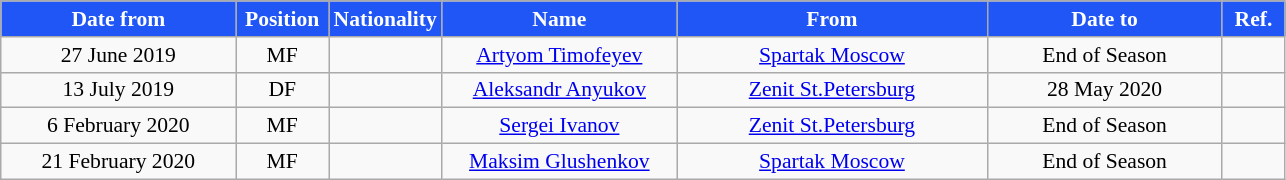<table class="wikitable" style="text-align:center; font-size:90%; ">
<tr>
<th style="background:#1F56F5; color:white; width:150px;">Date from</th>
<th style="background:#1F56F5; color:white; width:55px;">Position</th>
<th style="background:#1F56F5; color:white; width:55px;">Nationality</th>
<th style="background:#1F56F5; color:white; width:150px;">Name</th>
<th style="background:#1F56F5; color:white; width:200px;">From</th>
<th style="background:#1F56F5; color:white; width:150px;">Date to</th>
<th style="background:#1F56F5; color:white; width:35px;">Ref.</th>
</tr>
<tr>
<td>27 June 2019</td>
<td>MF</td>
<td></td>
<td><a href='#'>Artyom Timofeyev</a></td>
<td><a href='#'>Spartak Moscow</a></td>
<td>End of Season</td>
<td></td>
</tr>
<tr>
<td>13 July 2019</td>
<td>DF</td>
<td></td>
<td><a href='#'>Aleksandr Anyukov</a></td>
<td><a href='#'>Zenit St.Petersburg</a></td>
<td>28 May 2020</td>
<td></td>
</tr>
<tr>
<td>6 February 2020</td>
<td>MF</td>
<td></td>
<td><a href='#'>Sergei Ivanov</a></td>
<td><a href='#'>Zenit St.Petersburg</a></td>
<td>End of Season</td>
<td></td>
</tr>
<tr>
<td>21 February 2020</td>
<td>MF</td>
<td></td>
<td><a href='#'>Maksim Glushenkov</a></td>
<td><a href='#'>Spartak Moscow</a></td>
<td>End of Season</td>
<td></td>
</tr>
</table>
